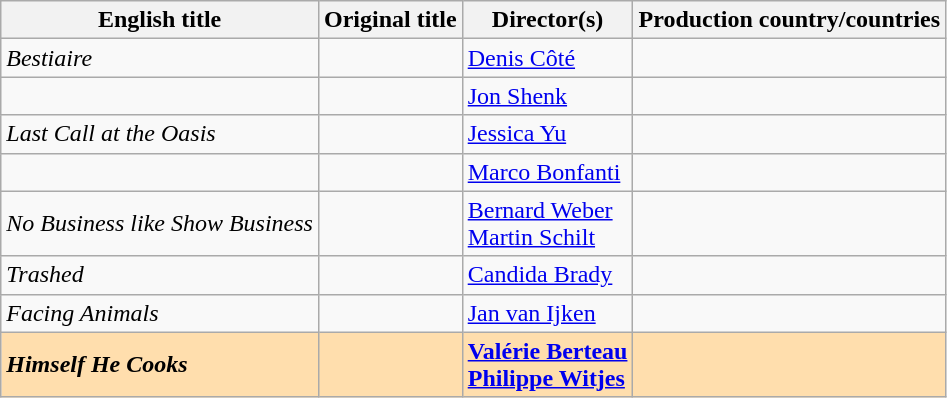<table class="sortable wikitable">
<tr>
<th>English title</th>
<th>Original title</th>
<th>Director(s)</th>
<th>Production country/countries</th>
</tr>
<tr>
<td><em>Bestiaire</em></td>
<td></td>
<td><a href='#'>Denis Côté</a></td>
<td><br></td>
</tr>
<tr>
<td></td>
<td></td>
<td><a href='#'>Jon Shenk</a></td>
<td></td>
</tr>
<tr>
<td><em>Last Call at the Oasis</em></td>
<td></td>
<td><a href='#'>Jessica Yu</a></td>
<td></td>
</tr>
<tr>
<td></td>
<td></td>
<td><a href='#'>Marco Bonfanti</a></td>
<td></td>
</tr>
<tr>
<td><em>No Business like Show Business</em></td>
<td><em></em></td>
<td><a href='#'>Bernard Weber</a><br><a href='#'>Martin Schilt</a></td>
<td></td>
</tr>
<tr>
<td><em>Trashed</em></td>
<td></td>
<td><a href='#'>Candida Brady</a></td>
<td></td>
</tr>
<tr>
<td><em>Facing Animals</em></td>
<td></td>
<td><a href='#'>Jan van Ijken</a></td>
<td></td>
</tr>
<tr style="background:#FFDEAD;">
<td><strong><em>Himself He Cooks</em></strong></td>
<td></td>
<td><strong><a href='#'>Valérie Berteau</a></strong><br><strong><a href='#'>Philippe Witjes</a></strong></td>
<td></td>
</tr>
</table>
